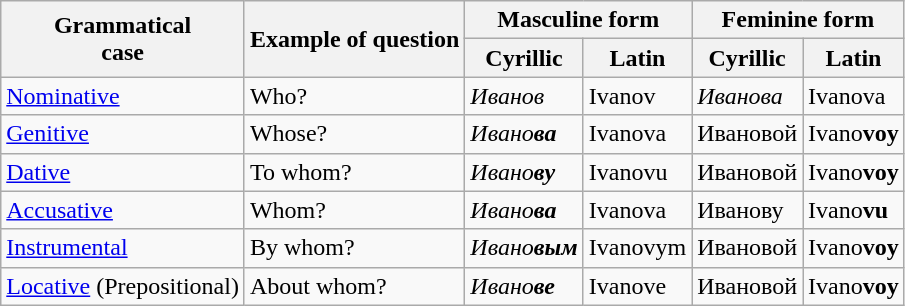<table class="wikitable">
<tr>
<th rowspan="2">Grammatical<br>case</th>
<th rowspan="2">Example of question</th>
<th colspan="2">Masculine form</th>
<th colspan="2">Feminine form</th>
</tr>
<tr>
<th>Cyrillic</th>
<th>Latin</th>
<th>Cyrillic</th>
<th>Latin</th>
</tr>
<tr>
<td><a href='#'>Nominative</a></td>
<td>Who?</td>
<td><em>Иванов</em></td>
<td>Ivanov</td>
<td><em>Иванова</em></td>
<td>Ivanova</td>
</tr>
<tr>
<td><a href='#'>Genitive</a></td>
<td>Whose?</td>
<td><em>Ивано<strong>ва<strong><em></td>
<td>Ivano</strong>va<strong></td>
<td></em>Ивано</strong>вой</em></strong></td>
<td>Ivano<strong>voy</strong></td>
</tr>
<tr>
<td><a href='#'>Dative</a></td>
<td>To whom?</td>
<td><em>Ивано<strong>ву<strong><em></td>
<td>Ivano</strong>vu<strong></td>
<td></em>Ивано</strong>вой</em></strong></td>
<td>Ivano<strong>voy</strong></td>
</tr>
<tr>
<td><a href='#'>Accusative</a></td>
<td>Whom?</td>
<td><em>Ивано<strong>ва<strong><em></td>
<td>Ivano</strong>va<strong></td>
<td></em>Ивано</strong>ву</em></strong></td>
<td>Ivano<strong>vu</strong></td>
</tr>
<tr>
<td><a href='#'>Instrumental</a></td>
<td>By whom?</td>
<td><em>Ивано<strong>вым<strong><em></td>
<td>Ivano</strong>vym<strong></td>
<td></em>Ивано</strong>вой</em></strong></td>
<td>Ivano<strong>voy</strong></td>
</tr>
<tr>
<td><a href='#'>Locative</a> (Prepositional)</td>
<td>About whom?</td>
<td><em>Ивано<strong>ве<strong><em></td>
<td>Ivano</strong>ve<strong></td>
<td></em>Ивано</strong>вой</em></strong></td>
<td>Ivano<strong>voy</strong></td>
</tr>
</table>
